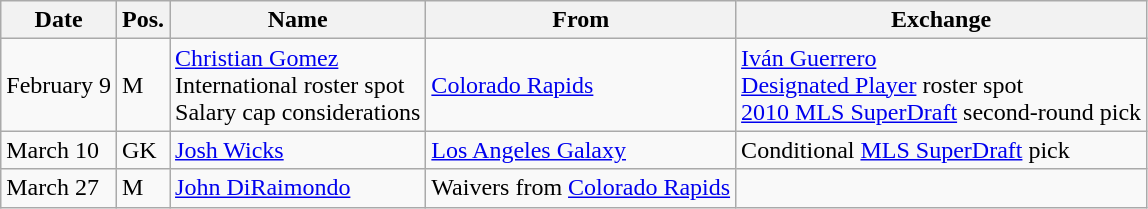<table class="wikitable">
<tr>
<th>Date</th>
<th>Pos.</th>
<th>Name</th>
<th>From</th>
<th>Exchange</th>
</tr>
<tr>
<td>February 9</td>
<td>M</td>
<td><a href='#'>Christian Gomez</a><br>International roster spot<br>Salary cap considerations</td>
<td><a href='#'>Colorado Rapids</a></td>
<td><a href='#'>Iván Guerrero</a><br><a href='#'>Designated Player</a> roster spot<br><a href='#'>2010 MLS SuperDraft</a> second-round pick</td>
</tr>
<tr>
<td>March 10</td>
<td>GK</td>
<td><a href='#'>Josh Wicks</a></td>
<td><a href='#'>Los Angeles Galaxy</a></td>
<td>Conditional <a href='#'>MLS SuperDraft</a> pick</td>
</tr>
<tr>
<td>March 27</td>
<td>M</td>
<td><a href='#'>John DiRaimondo</a></td>
<td>Waivers from <a href='#'>Colorado Rapids</a></td>
<td></td>
</tr>
</table>
